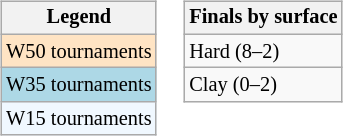<table>
<tr valign=top>
<td><br><table class=wikitable style="font-size:85%">
<tr>
<th>Legend</th>
</tr>
<tr style="background:#ffe4c4;">
<td>W50 tournaments</td>
</tr>
<tr style="background:lightblue;">
<td>W35 tournaments</td>
</tr>
<tr style="background:#f0f8ff;">
<td>W15 tournaments</td>
</tr>
</table>
</td>
<td><br><table class=wikitable style="font-size:85%">
<tr>
<th>Finals by surface</th>
</tr>
<tr>
<td>Hard (8–2)</td>
</tr>
<tr>
<td>Clay (0–2)</td>
</tr>
</table>
</td>
</tr>
</table>
